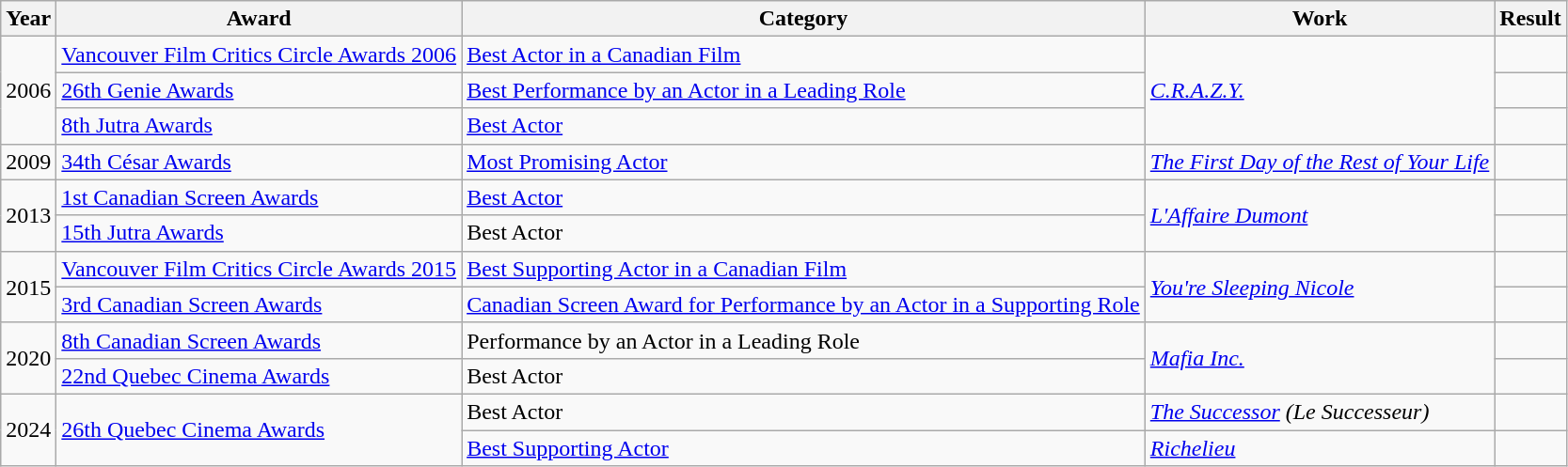<table class="wikitable">
<tr>
<th>Year</th>
<th>Award</th>
<th>Category</th>
<th>Work</th>
<th>Result</th>
</tr>
<tr>
<td rowspan="3">2006</td>
<td><a href='#'>Vancouver Film Critics Circle Awards 2006</a></td>
<td><a href='#'>Best Actor in a Canadian Film</a></td>
<td rowspan="3"><em><a href='#'>C.R.A.Z.Y.</a></em></td>
<td></td>
</tr>
<tr>
<td><a href='#'>26th Genie Awards</a></td>
<td><a href='#'>Best Performance by an Actor in a Leading Role</a></td>
<td></td>
</tr>
<tr>
<td><a href='#'>8th Jutra Awards</a></td>
<td><a href='#'>Best Actor</a></td>
<td></td>
</tr>
<tr>
<td>2009</td>
<td><a href='#'>34th César Awards</a></td>
<td><a href='#'>Most Promising Actor</a></td>
<td><em><a href='#'>The First Day of the Rest of Your Life</a></em></td>
<td></td>
</tr>
<tr>
<td rowspan="2">2013</td>
<td><a href='#'>1st Canadian Screen Awards</a></td>
<td><a href='#'>Best Actor</a></td>
<td rowspan="2"><em><a href='#'>L'Affaire Dumont</a></em></td>
<td></td>
</tr>
<tr>
<td><a href='#'>15th Jutra Awards</a></td>
<td>Best Actor</td>
<td></td>
</tr>
<tr>
<td rowspan="2">2015</td>
<td><a href='#'>Vancouver Film Critics Circle Awards 2015</a></td>
<td><a href='#'>Best Supporting Actor in a Canadian Film</a></td>
<td rowspan="2"><em><a href='#'>You're Sleeping Nicole</a></em></td>
<td></td>
</tr>
<tr>
<td><a href='#'>3rd Canadian Screen Awards</a></td>
<td><a href='#'>Canadian Screen Award for Performance by an Actor in a Supporting Role</a></td>
<td></td>
</tr>
<tr>
<td rowspan="2">2020</td>
<td><a href='#'>8th Canadian Screen Awards</a></td>
<td>Performance by an Actor in a Leading Role</td>
<td rowspan="2"><em><a href='#'>Mafia Inc.</a></em></td>
<td></td>
</tr>
<tr>
<td><a href='#'>22nd Quebec Cinema Awards</a></td>
<td>Best Actor</td>
<td></td>
</tr>
<tr>
<td rowspan="2">2024</td>
<td rowspan="2"><a href='#'>26th Quebec Cinema Awards</a></td>
<td>Best Actor</td>
<td><em><a href='#'>The Successor</a> (Le Successeur)</em></td>
<td></td>
</tr>
<tr>
<td><a href='#'>Best Supporting Actor</a></td>
<td><em><a href='#'>Richelieu</a></em></td>
<td></td>
</tr>
</table>
